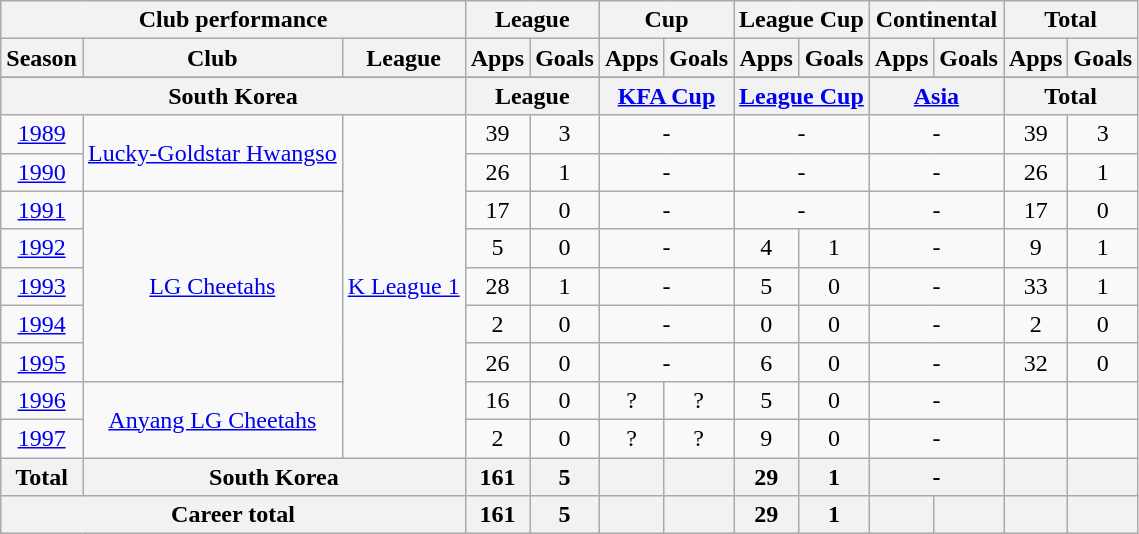<table class="wikitable" style="text-align:center">
<tr>
<th colspan=3>Club performance</th>
<th colspan=2>League</th>
<th colspan=2>Cup</th>
<th colspan=2>League Cup</th>
<th colspan=2>Continental</th>
<th colspan=2>Total</th>
</tr>
<tr>
<th>Season</th>
<th>Club</th>
<th>League</th>
<th>Apps</th>
<th>Goals</th>
<th>Apps</th>
<th>Goals</th>
<th>Apps</th>
<th>Goals</th>
<th>Apps</th>
<th>Goals</th>
<th>Apps</th>
<th>Goals</th>
</tr>
<tr>
</tr>
<tr>
<th colspan=3>South Korea</th>
<th colspan=2>League</th>
<th colspan=2><a href='#'>KFA Cup</a></th>
<th colspan=2><a href='#'>League Cup</a></th>
<th colspan=2><a href='#'>Asia</a></th>
<th colspan=2>Total</th>
</tr>
<tr>
<td><a href='#'>1989</a></td>
<td rowspan="2"><a href='#'>Lucky-Goldstar Hwangso</a></td>
<td rowspan="9"><a href='#'>K League 1</a></td>
<td>39</td>
<td>3</td>
<td colspan="2">-</td>
<td colspan="2">-</td>
<td colspan="2">-</td>
<td>39</td>
<td>3</td>
</tr>
<tr>
<td><a href='#'>1990</a></td>
<td>26</td>
<td>1</td>
<td colspan="2">-</td>
<td colspan="2">-</td>
<td colspan="2">-</td>
<td>26</td>
<td>1</td>
</tr>
<tr>
<td><a href='#'>1991</a></td>
<td rowspan="5"><a href='#'>LG Cheetahs</a></td>
<td>17</td>
<td>0</td>
<td colspan="2">-</td>
<td colspan="2">-</td>
<td colspan="2">-</td>
<td>17</td>
<td>0</td>
</tr>
<tr>
<td><a href='#'>1992</a></td>
<td>5</td>
<td>0</td>
<td colspan="2">-</td>
<td>4</td>
<td>1</td>
<td colspan="2">-</td>
<td>9</td>
<td>1</td>
</tr>
<tr>
<td><a href='#'>1993</a></td>
<td>28</td>
<td>1</td>
<td colspan="2">-</td>
<td>5</td>
<td>0</td>
<td colspan="2">-</td>
<td>33</td>
<td>1</td>
</tr>
<tr>
<td><a href='#'>1994</a></td>
<td>2</td>
<td>0</td>
<td colspan="2">-</td>
<td>0</td>
<td>0</td>
<td colspan="2">-</td>
<td>2</td>
<td>0</td>
</tr>
<tr>
<td><a href='#'>1995</a></td>
<td>26</td>
<td>0</td>
<td colspan="2">-</td>
<td>6</td>
<td>0</td>
<td colspan="2">-</td>
<td>32</td>
<td>0</td>
</tr>
<tr>
<td><a href='#'>1996</a></td>
<td rowspan="2"><a href='#'>Anyang LG Cheetahs</a></td>
<td>16</td>
<td>0</td>
<td>?</td>
<td>?</td>
<td>5</td>
<td>0</td>
<td colspan="2">-</td>
<td></td>
<td></td>
</tr>
<tr>
<td><a href='#'>1997</a></td>
<td>2</td>
<td>0</td>
<td>?</td>
<td>?</td>
<td>9</td>
<td>0</td>
<td colspan="2">-</td>
<td></td>
<td></td>
</tr>
<tr>
<th rowspan=1>Total</th>
<th colspan=2>South Korea</th>
<th>161</th>
<th>5</th>
<th></th>
<th></th>
<th>29</th>
<th>1</th>
<th colspan="2">-</th>
<th></th>
<th></th>
</tr>
<tr>
<th colspan=3>Career total</th>
<th>161</th>
<th>5</th>
<th></th>
<th></th>
<th>29</th>
<th>1</th>
<th></th>
<th></th>
<th></th>
<th></th>
</tr>
</table>
